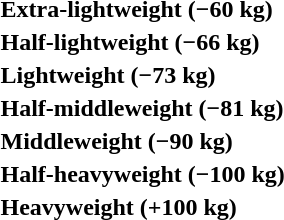<table>
<tr>
<th rowspan=2 style="text-align:left;">Extra-lightweight (−60 kg)</th>
<td rowspan=2></td>
<td rowspan=2></td>
<td></td>
</tr>
<tr>
<td></td>
</tr>
<tr>
<th rowspan=2 style="text-align:left;">Half-lightweight (−66 kg)</th>
<td rowspan=2></td>
<td rowspan=2></td>
<td></td>
</tr>
<tr>
<td></td>
</tr>
<tr>
<th rowspan=2 style="text-align:left;">Lightweight (−73 kg)</th>
<td rowspan=2></td>
<td rowspan=2></td>
<td></td>
</tr>
<tr>
<td></td>
</tr>
<tr>
<th rowspan=2 style="text-align:left;">Half-middleweight (−81 kg)</th>
<td rowspan=2></td>
<td rowspan=2></td>
<td></td>
</tr>
<tr>
<td></td>
</tr>
<tr>
<th rowspan=2 style="text-align:left;">Middleweight (−90 kg)</th>
<td rowspan=2></td>
<td rowspan=2></td>
<td></td>
</tr>
<tr>
<td></td>
</tr>
<tr>
<th rowspan=2 style="text-align:left;">Half-heavyweight (−100 kg)</th>
<td rowspan=2></td>
<td rowspan=2></td>
<td></td>
</tr>
<tr>
<td></td>
</tr>
<tr>
<th rowspan=2 style="text-align:left;">Heavyweight (+100 kg)</th>
<td rowspan=2></td>
<td rowspan=2></td>
<td></td>
</tr>
<tr>
<td></td>
</tr>
</table>
